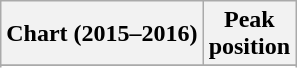<table class="wikitable sortable plainrowheaders" style="text-align:center">
<tr>
<th scope="col">Chart (2015–2016)</th>
<th scope="col">Peak<br> position</th>
</tr>
<tr>
</tr>
<tr>
</tr>
<tr>
</tr>
<tr>
</tr>
<tr>
</tr>
<tr>
</tr>
<tr>
</tr>
<tr>
</tr>
<tr>
</tr>
<tr>
</tr>
<tr>
</tr>
<tr>
</tr>
<tr>
</tr>
<tr>
</tr>
<tr>
</tr>
<tr>
</tr>
<tr>
</tr>
<tr>
</tr>
<tr>
</tr>
<tr>
</tr>
<tr>
</tr>
<tr>
</tr>
</table>
